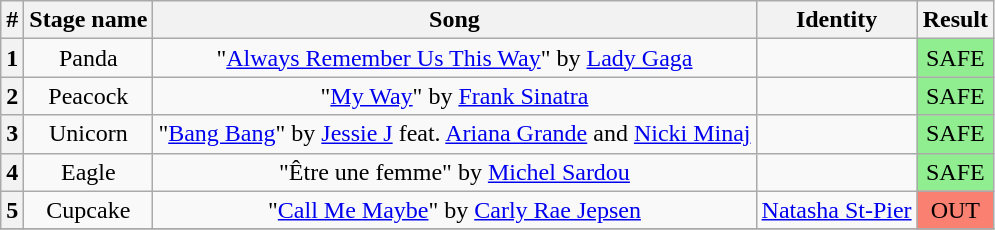<table class="wikitable plainrowheaders" style="text-align: center;">
<tr>
<th>#</th>
<th>Stage name</th>
<th>Song</th>
<th>Identity</th>
<th>Result</th>
</tr>
<tr>
<th>1</th>
<td>Panda</td>
<td>"<a href='#'>Always Remember Us This Way</a>" by <a href='#'>Lady Gaga</a></td>
<td></td>
<td bgcolor=lightgreen>SAFE</td>
</tr>
<tr>
<th>2</th>
<td>Peacock</td>
<td>"<a href='#'>My Way</a>" by <a href='#'>Frank Sinatra</a></td>
<td></td>
<td bgcolor=lightgreen>SAFE</td>
</tr>
<tr>
<th>3</th>
<td>Unicorn</td>
<td>"<a href='#'>Bang Bang</a>" by <a href='#'>Jessie J</a> feat. <a href='#'>Ariana Grande</a> and <a href='#'>Nicki Minaj</a></td>
<td></td>
<td bgcolor=lightgreen>SAFE</td>
</tr>
<tr>
<th>4</th>
<td>Eagle</td>
<td>"Être une femme" by <a href='#'>Michel Sardou</a></td>
<td></td>
<td bgcolor=lightgreen>SAFE</td>
</tr>
<tr>
<th>5</th>
<td>Cupcake</td>
<td>"<a href='#'>Call Me Maybe</a>" by <a href='#'>Carly Rae Jepsen</a></td>
<td><a href='#'>Natasha St-Pier</a></td>
<td bgcolor="Salmon">OUT</td>
</tr>
<tr>
</tr>
</table>
